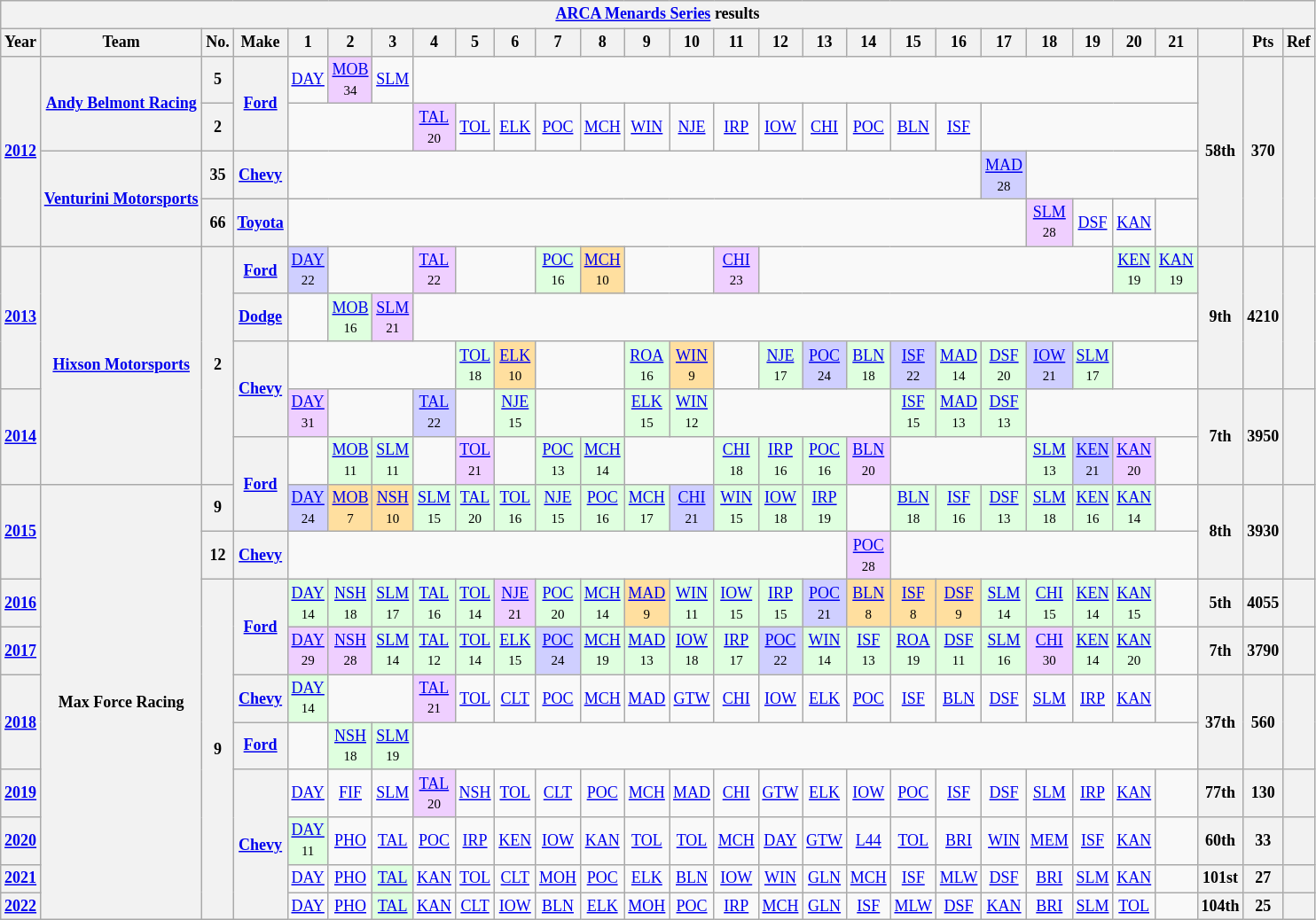<table class="wikitable" style="text-align:center; font-size:75%">
<tr>
<th colspan=45><a href='#'>ARCA Menards Series</a> results</th>
</tr>
<tr>
<th>Year</th>
<th>Team</th>
<th>No.</th>
<th>Make</th>
<th>1</th>
<th>2</th>
<th>3</th>
<th>4</th>
<th>5</th>
<th>6</th>
<th>7</th>
<th>8</th>
<th>9</th>
<th>10</th>
<th>11</th>
<th>12</th>
<th>13</th>
<th>14</th>
<th>15</th>
<th>16</th>
<th>17</th>
<th>18</th>
<th>19</th>
<th>20</th>
<th>21</th>
<th></th>
<th>Pts</th>
<th>Ref</th>
</tr>
<tr>
<th rowspan=4><a href='#'>2012</a></th>
<th rowspan=2><a href='#'>Andy Belmont Racing</a></th>
<th>5</th>
<th rowspan=2><a href='#'>Ford</a></th>
<td><a href='#'>DAY</a></td>
<td style="background:#EFCFFF;"><a href='#'>MOB</a><br><small>34</small></td>
<td><a href='#'>SLM</a></td>
<td colspan=18></td>
<th rowspan=4>58th</th>
<th rowspan=4>370</th>
<th rowspan=4></th>
</tr>
<tr>
<th>2</th>
<td colspan=3></td>
<td style="background:#EFCFFF;"><a href='#'>TAL</a><br><small>20</small></td>
<td><a href='#'>TOL</a></td>
<td><a href='#'>ELK</a></td>
<td><a href='#'>POC</a></td>
<td><a href='#'>MCH</a></td>
<td><a href='#'>WIN</a></td>
<td><a href='#'>NJE</a></td>
<td><a href='#'>IRP</a></td>
<td><a href='#'>IOW</a></td>
<td><a href='#'>CHI</a></td>
<td><a href='#'>POC</a></td>
<td><a href='#'>BLN</a></td>
<td><a href='#'>ISF</a></td>
<td colspan=5></td>
</tr>
<tr>
<th rowspan=2><a href='#'>Venturini Motorsports</a></th>
<th>35</th>
<th><a href='#'>Chevy</a></th>
<td colspan=16></td>
<td style="background:#CFCFFF;"><a href='#'>MAD</a><br><small>28</small></td>
<td colspan=4></td>
</tr>
<tr>
<th>66</th>
<th><a href='#'>Toyota</a></th>
<td colspan=17></td>
<td style="background:#EFCFFF;"><a href='#'>SLM</a><br><small>28</small></td>
<td><a href='#'>DSF</a></td>
<td><a href='#'>KAN</a></td>
</tr>
<tr>
<th rowspan=3><a href='#'>2013</a></th>
<th rowspan=5><a href='#'>Hixson Motorsports</a></th>
<th rowspan=5>2</th>
<th><a href='#'>Ford</a></th>
<td style="background:#CFCFFF;"><a href='#'>DAY</a><br><small>22</small></td>
<td colspan=2></td>
<td style="background:#EFCFFF;"><a href='#'>TAL</a><br><small>22</small></td>
<td colspan=2></td>
<td style="background:#DFFFDF;"><a href='#'>POC</a><br><small>16</small></td>
<td style="background:#FFDF9F;"><a href='#'>MCH</a><br><small>10</small></td>
<td colspan=2></td>
<td style="background:#EFCFFF;"><a href='#'>CHI</a><br><small>23</small></td>
<td colspan=8></td>
<td style="background:#DFFFDF;"><a href='#'>KEN</a><br><small>19</small></td>
<td style="background:#DFFFDF;"><a href='#'>KAN</a><br><small>19</small></td>
<th rowspan=3>9th</th>
<th rowspan=3>4210</th>
<th rowspan=3></th>
</tr>
<tr>
<th><a href='#'>Dodge</a></th>
<td></td>
<td style="background:#DFFFDF;"><a href='#'>MOB</a><br><small>16</small></td>
<td style="background:#EFCFFF;"><a href='#'>SLM</a><br><small>21</small></td>
<td colspan=18></td>
</tr>
<tr>
<th rowspan=2><a href='#'>Chevy</a></th>
<td colspan=4></td>
<td style="background:#DFFFDF;"><a href='#'>TOL</a><br><small>18</small></td>
<td style="background:#FFDF9F;"><a href='#'>ELK</a><br><small>10</small></td>
<td colspan=2></td>
<td style="background:#DFFFDF;"><a href='#'>ROA</a><br><small>16</small></td>
<td style="background:#FFDF9F;"><a href='#'>WIN</a><br><small>9</small></td>
<td></td>
<td style="background:#DFFFDF;"><a href='#'>NJE</a><br><small>17</small></td>
<td style="background:#CFCFFF;"><a href='#'>POC</a><br><small>24</small></td>
<td style="background:#DFFFDF;"><a href='#'>BLN</a><br><small>18</small></td>
<td style="background:#CFCFFF;"><a href='#'>ISF</a><br><small>22</small></td>
<td style="background:#DFFFDF;"><a href='#'>MAD</a><br><small>14</small></td>
<td style="background:#DFFFDF;"><a href='#'>DSF</a><br><small>20</small></td>
<td style="background:#CFCFFF;"><a href='#'>IOW</a><br><small>21</small></td>
<td style="background:#DFFFDF;"><a href='#'>SLM</a><br><small>17</small></td>
<td colspan=2></td>
</tr>
<tr>
<th rowspan=2><a href='#'>2014</a></th>
<td style="background:#EFCFFF;"><a href='#'>DAY</a><br><small>31</small></td>
<td colspan=2></td>
<td style="background:#CFCFFF;"><a href='#'>TAL</a><br><small>22</small></td>
<td></td>
<td style="background:#DFFFDF;"><a href='#'>NJE</a><br><small>15</small></td>
<td colspan=2></td>
<td style="background:#DFFFDF;"><a href='#'>ELK</a><br><small>15</small></td>
<td style="background:#DFFFDF;"><a href='#'>WIN</a><br><small>12</small></td>
<td colspan=4></td>
<td style="background:#DFFFDF;"><a href='#'>ISF</a><br><small>15</small></td>
<td style="background:#DFFFDF;"><a href='#'>MAD</a><br><small>13</small></td>
<td style="background:#DFFFDF;"><a href='#'>DSF</a><br><small>13</small></td>
<td colspan=4></td>
<th rowspan=2>7th</th>
<th rowspan=2>3950</th>
<th rowspan=2></th>
</tr>
<tr>
<th rowspan=2><a href='#'>Ford</a></th>
<td></td>
<td style="background:#DFFFDF;"><a href='#'>MOB</a><br><small>11</small></td>
<td style="background:#DFFFDF;"><a href='#'>SLM</a><br><small>11</small></td>
<td></td>
<td style="background:#EFCFFF;"><a href='#'>TOL</a><br><small>21</small></td>
<td></td>
<td style="background:#DFFFDF;"><a href='#'>POC</a><br><small>13</small></td>
<td style="background:#DFFFDF;"><a href='#'>MCH</a><br><small>14</small></td>
<td colspan=2></td>
<td style="background:#DFFFDF;"><a href='#'>CHI</a><br><small>18</small></td>
<td style="background:#DFFFDF;"><a href='#'>IRP</a><br><small>16</small></td>
<td style="background:#DFFFDF;"><a href='#'>POC</a><br><small>16</small></td>
<td style="background:#EFCFFF;"><a href='#'>BLN</a><br><small>20</small></td>
<td colspan=3></td>
<td style="background:#DFFFDF;"><a href='#'>SLM</a><br><small>13</small></td>
<td style="background:#CFCFFF;"><a href='#'>KEN</a><br><small>21</small></td>
<td style="background:#EFCFFF;"><a href='#'>KAN</a><br><small>20</small></td>
<td></td>
</tr>
<tr>
<th rowspan=2><a href='#'>2015</a></th>
<th rowspan=10>Max Force Racing</th>
<th>9</th>
<td style="background:#CFCFFF;"><a href='#'>DAY</a><br><small>24</small></td>
<td style="background:#FFDF9F;"><a href='#'>MOB</a><br><small>7</small></td>
<td style="background:#FFDF9F;"><a href='#'>NSH</a><br><small>10</small></td>
<td style="background:#DFFFDF;"><a href='#'>SLM</a><br><small>15</small></td>
<td style="background:#DFFFDF;"><a href='#'>TAL</a><br><small>20</small></td>
<td style="background:#DFFFDF;"><a href='#'>TOL</a><br><small>16</small></td>
<td style="background:#DFFFDF;"><a href='#'>NJE</a><br><small>15</small></td>
<td style="background:#DFFFDF;"><a href='#'>POC</a><br><small>16</small></td>
<td style="background:#DFFFDF;"><a href='#'>MCH</a><br><small>17</small></td>
<td style="background:#CFCFFF;"><a href='#'>CHI</a><br><small>21</small></td>
<td style="background:#DFFFDF;"><a href='#'>WIN</a><br><small>15</small></td>
<td style="background:#DFFFDF;"><a href='#'>IOW</a><br><small>18</small></td>
<td style="background:#DFFFDF;"><a href='#'>IRP</a><br><small>19</small></td>
<td></td>
<td style="background:#DFFFDF;"><a href='#'>BLN</a><br><small>18</small></td>
<td style="background:#DFFFDF;"><a href='#'>ISF</a><br><small>16</small></td>
<td style="background:#DFFFDF;"><a href='#'>DSF</a><br><small>13</small></td>
<td style="background:#DFFFDF;"><a href='#'>SLM</a><br><small>18</small></td>
<td style="background:#DFFFDF;"><a href='#'>KEN</a><br><small>16</small></td>
<td style="background:#DFFFDF;"><a href='#'>KAN</a><br><small>14</small></td>
<td></td>
<th rowspan=2>8th</th>
<th rowspan=2>3930</th>
<th rowspan=2></th>
</tr>
<tr>
<th>12</th>
<th><a href='#'>Chevy</a></th>
<td colspan=13></td>
<td style="background:#EFCFFF;"><a href='#'>POC</a><br><small>28</small></td>
<td colspan=7></td>
</tr>
<tr>
<th><a href='#'>2016</a></th>
<th rowspan=8>9</th>
<th rowspan=2><a href='#'>Ford</a></th>
<td style="background:#DFFFDF;"><a href='#'>DAY</a><br><small>14</small></td>
<td style="background:#DFFFDF;"><a href='#'>NSH</a><br><small>18</small></td>
<td style="background:#DFFFDF;"><a href='#'>SLM</a><br><small>17</small></td>
<td style="background:#DFFFDF;"><a href='#'>TAL</a><br><small>16</small></td>
<td style="background:#DFFFDF;"><a href='#'>TOL</a><br><small>14</small></td>
<td style="background:#EFCFFF;"><a href='#'>NJE</a><br><small>21</small></td>
<td style="background:#DFFFDF;"><a href='#'>POC</a><br><small>20</small></td>
<td style="background:#DFFFDF;"><a href='#'>MCH</a><br><small>14</small></td>
<td style="background:#FFDF9F;"><a href='#'>MAD</a><br><small>9</small></td>
<td style="background:#DFFFDF;"><a href='#'>WIN</a><br><small>11</small></td>
<td style="background:#DFFFDF;"><a href='#'>IOW</a><br><small>15</small></td>
<td style="background:#DFFFDF;"><a href='#'>IRP</a><br><small>15</small></td>
<td style="background:#CFCFFF;"><a href='#'>POC</a><br><small>21</small></td>
<td style="background:#FFDF9F;"><a href='#'>BLN</a><br><small>8</small></td>
<td style="background:#FFDF9F;"><a href='#'>ISF</a><br><small>8</small></td>
<td style="background:#FFDF9F;"><a href='#'>DSF</a><br><small>9</small></td>
<td style="background:#DFFFDF;"><a href='#'>SLM</a><br><small>14</small></td>
<td style="background:#DFFFDF;"><a href='#'>CHI</a><br><small>15</small></td>
<td style="background:#DFFFDF;"><a href='#'>KEN</a><br><small>14</small></td>
<td style="background:#DFFFDF;"><a href='#'>KAN</a><br><small>15</small></td>
<td></td>
<th>5th</th>
<th>4055</th>
<th></th>
</tr>
<tr>
<th><a href='#'>2017</a></th>
<td style="background:#EFCFFF;"><a href='#'>DAY</a><br><small>29</small></td>
<td style="background:#EFCFFF;"><a href='#'>NSH</a><br><small>28</small></td>
<td style="background:#DFFFDF;"><a href='#'>SLM</a><br><small>14</small></td>
<td style="background:#DFFFDF;"><a href='#'>TAL</a><br><small>12</small></td>
<td style="background:#DFFFDF;"><a href='#'>TOL</a><br><small>14</small></td>
<td style="background:#DFFFDF;"><a href='#'>ELK</a><br><small>15</small></td>
<td style="background:#CFCFFF;"><a href='#'>POC</a><br><small>24</small></td>
<td style="background:#DFFFDF;"><a href='#'>MCH</a><br><small>19</small></td>
<td style="background:#DFFFDF;"><a href='#'>MAD</a><br><small>13</small></td>
<td style="background:#DFFFDF;"><a href='#'>IOW</a><br><small>18</small></td>
<td style="background:#DFFFDF;"><a href='#'>IRP</a><br><small>17</small></td>
<td style="background:#CFCFFF;"><a href='#'>POC</a><br><small>22</small></td>
<td style="background:#DFFFDF;"><a href='#'>WIN</a><br><small>14</small></td>
<td style="background:#DFFFDF;"><a href='#'>ISF</a><br><small>13</small></td>
<td style="background:#DFFFDF;"><a href='#'>ROA</a><br><small>19</small></td>
<td style="background:#DFFFDF;"><a href='#'>DSF</a><br><small>11</small></td>
<td style="background:#DFFFDF;"><a href='#'>SLM</a><br><small>16</small></td>
<td style="background:#EFCFFF;"><a href='#'>CHI</a><br><small>30</small></td>
<td style="background:#DFFFDF;"><a href='#'>KEN</a><br><small>14</small></td>
<td style="background:#DFFFDF;"><a href='#'>KAN</a><br><small>20</small></td>
<td></td>
<th>7th</th>
<th>3790</th>
<th></th>
</tr>
<tr>
<th rowspan=2><a href='#'>2018</a></th>
<th><a href='#'>Chevy</a></th>
<td style="background:#DFFFDF;"><a href='#'>DAY</a><br><small>14</small></td>
<td colspan=2></td>
<td style="background-color:#EFCFFF"><a href='#'>TAL</a><br><small>21</small></td>
<td><a href='#'>TOL</a></td>
<td><a href='#'>CLT</a></td>
<td><a href='#'>POC</a></td>
<td><a href='#'>MCH</a></td>
<td><a href='#'>MAD</a></td>
<td><a href='#'>GTW</a></td>
<td><a href='#'>CHI</a></td>
<td><a href='#'>IOW</a></td>
<td><a href='#'>ELK</a></td>
<td><a href='#'>POC</a></td>
<td><a href='#'>ISF</a></td>
<td><a href='#'>BLN</a></td>
<td><a href='#'>DSF</a></td>
<td><a href='#'>SLM</a></td>
<td><a href='#'>IRP</a></td>
<td><a href='#'>KAN</a></td>
<td></td>
<th rowspan=2>37th</th>
<th rowspan=2>560</th>
<th rowspan=2></th>
</tr>
<tr>
<th><a href='#'>Ford</a></th>
<td></td>
<td style="background:#DFFFDF;"><a href='#'>NSH</a><br><small>18</small></td>
<td style="background:#DFFFDF;"><a href='#'>SLM</a><br><small>19</small></td>
<td colspan=18></td>
</tr>
<tr>
<th><a href='#'>2019</a></th>
<th rowspan=4><a href='#'>Chevy</a></th>
<td><a href='#'>DAY</a></td>
<td><a href='#'>FIF</a></td>
<td><a href='#'>SLM</a></td>
<td style="background:#EFCFFF;"><a href='#'>TAL</a><br><small>20</small></td>
<td><a href='#'>NSH</a></td>
<td><a href='#'>TOL</a></td>
<td><a href='#'>CLT</a></td>
<td><a href='#'>POC</a></td>
<td><a href='#'>MCH</a></td>
<td><a href='#'>MAD</a></td>
<td><a href='#'>CHI</a></td>
<td><a href='#'>GTW</a></td>
<td><a href='#'>ELK</a></td>
<td><a href='#'>IOW</a></td>
<td><a href='#'>POC</a></td>
<td><a href='#'>ISF</a></td>
<td><a href='#'>DSF</a></td>
<td><a href='#'>SLM</a></td>
<td><a href='#'>IRP</a></td>
<td><a href='#'>KAN</a></td>
<td></td>
<th>77th</th>
<th>130</th>
<th></th>
</tr>
<tr>
<th><a href='#'>2020</a></th>
<td style="background:#DFFFDF;"><a href='#'>DAY</a><br><small>11</small></td>
<td><a href='#'>PHO</a></td>
<td><a href='#'>TAL</a></td>
<td><a href='#'>POC</a></td>
<td><a href='#'>IRP</a></td>
<td><a href='#'>KEN</a></td>
<td><a href='#'>IOW</a></td>
<td><a href='#'>KAN</a></td>
<td><a href='#'>TOL</a></td>
<td><a href='#'>TOL</a></td>
<td><a href='#'>MCH</a></td>
<td><a href='#'>DAY</a></td>
<td><a href='#'>GTW</a></td>
<td><a href='#'>L44</a></td>
<td><a href='#'>TOL</a></td>
<td><a href='#'>BRI</a></td>
<td><a href='#'>WIN</a></td>
<td><a href='#'>MEM</a></td>
<td><a href='#'>ISF</a></td>
<td><a href='#'>KAN</a></td>
<td></td>
<th>60th</th>
<th>33</th>
<th></th>
</tr>
<tr>
<th><a href='#'>2021</a></th>
<td><a href='#'>DAY</a></td>
<td><a href='#'>PHO</a></td>
<td style="background:#DFFFDF;"><a href='#'>TAL</a><br></td>
<td><a href='#'>KAN</a></td>
<td><a href='#'>TOL</a></td>
<td><a href='#'>CLT</a></td>
<td><a href='#'>MOH</a></td>
<td><a href='#'>POC</a></td>
<td><a href='#'>ELK</a></td>
<td><a href='#'>BLN</a></td>
<td><a href='#'>IOW</a></td>
<td><a href='#'>WIN</a></td>
<td><a href='#'>GLN</a></td>
<td><a href='#'>MCH</a></td>
<td><a href='#'>ISF</a></td>
<td><a href='#'>MLW</a></td>
<td><a href='#'>DSF</a></td>
<td><a href='#'>BRI</a></td>
<td><a href='#'>SLM</a></td>
<td><a href='#'>KAN</a></td>
<td></td>
<th>101st</th>
<th>27</th>
<th></th>
</tr>
<tr>
<th><a href='#'>2022</a></th>
<td><a href='#'>DAY</a></td>
<td><a href='#'>PHO</a></td>
<td style="background:#DFFFDF;"><a href='#'>TAL</a><br></td>
<td><a href='#'>KAN</a></td>
<td><a href='#'>CLT</a></td>
<td><a href='#'>IOW</a></td>
<td><a href='#'>BLN</a></td>
<td><a href='#'>ELK</a></td>
<td><a href='#'>MOH</a></td>
<td><a href='#'>POC</a></td>
<td><a href='#'>IRP</a></td>
<td><a href='#'>MCH</a></td>
<td><a href='#'>GLN</a></td>
<td><a href='#'>ISF</a></td>
<td><a href='#'>MLW</a></td>
<td><a href='#'>DSF</a></td>
<td><a href='#'>KAN</a></td>
<td><a href='#'>BRI</a></td>
<td><a href='#'>SLM</a></td>
<td><a href='#'>TOL</a></td>
<td></td>
<th>104th</th>
<th>25</th>
<th></th>
</tr>
</table>
